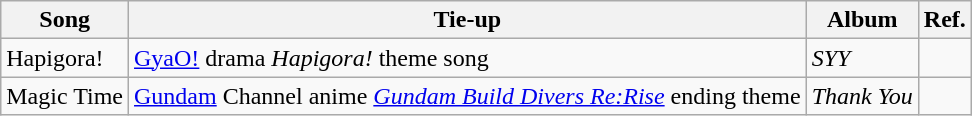<table class="wikitable">
<tr>
<th>Song</th>
<th>Tie-up</th>
<th>Album</th>
<th>Ref.</th>
</tr>
<tr>
<td>Hapigora!</td>
<td><a href='#'>GyaO!</a> drama <em>Hapigora!</em> theme song</td>
<td><em>SYY</em></td>
<td></td>
</tr>
<tr>
<td>Magic Time</td>
<td><a href='#'>Gundam</a> Channel anime <em><a href='#'>Gundam Build Divers Re:Rise</a></em> ending theme</td>
<td><em>Thank You</em></td>
<td></td>
</tr>
</table>
